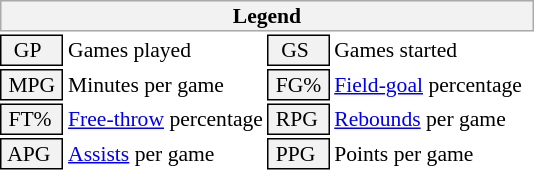<table class="toccolours" style="font-size: 90%; white-space: nowrap;">
<tr>
<th colspan="6" style="background-color: #F2F2F2; border: 1px solid #AAAAAA;">Legend</th>
</tr>
<tr>
<td style="background-color: #F2F2F2; border: 1px solid black;">  GP</td>
<td>Games played</td>
<td style="background-color: #F2F2F2; border: 1px solid black;">  GS</td>
<td>Games started</td>
</tr>
<tr>
<td style="background-color: #F2F2F2; border: 1px solid black"> MPG </td>
<td>Minutes per game</td>
<td style="background-color: #F2F2F2; border: 1px solid black;"> FG% </td>
<td style="padding-right: 8px"><a href='#'>Field-goal</a> percentage</td>
</tr>
<tr>
<td style="background-color: #F2F2F2; border: 1px solid black"> FT% </td>
<td><a href='#'>Free-throw</a> percentage</td>
<td style="background-color: #F2F2F2; border: 1px solid black;"> RPG </td>
<td><a href='#'>Rebounds</a> per game</td>
</tr>
<tr>
<td style="background-color: #F2F2F2; border: 1px solid black"> APG </td>
<td><a href='#'>Assists</a> per game</td>
<td style="background-color: #F2F2F2; border: 1px solid black"> PPG </td>
<td>Points per game</td>
</tr>
</table>
